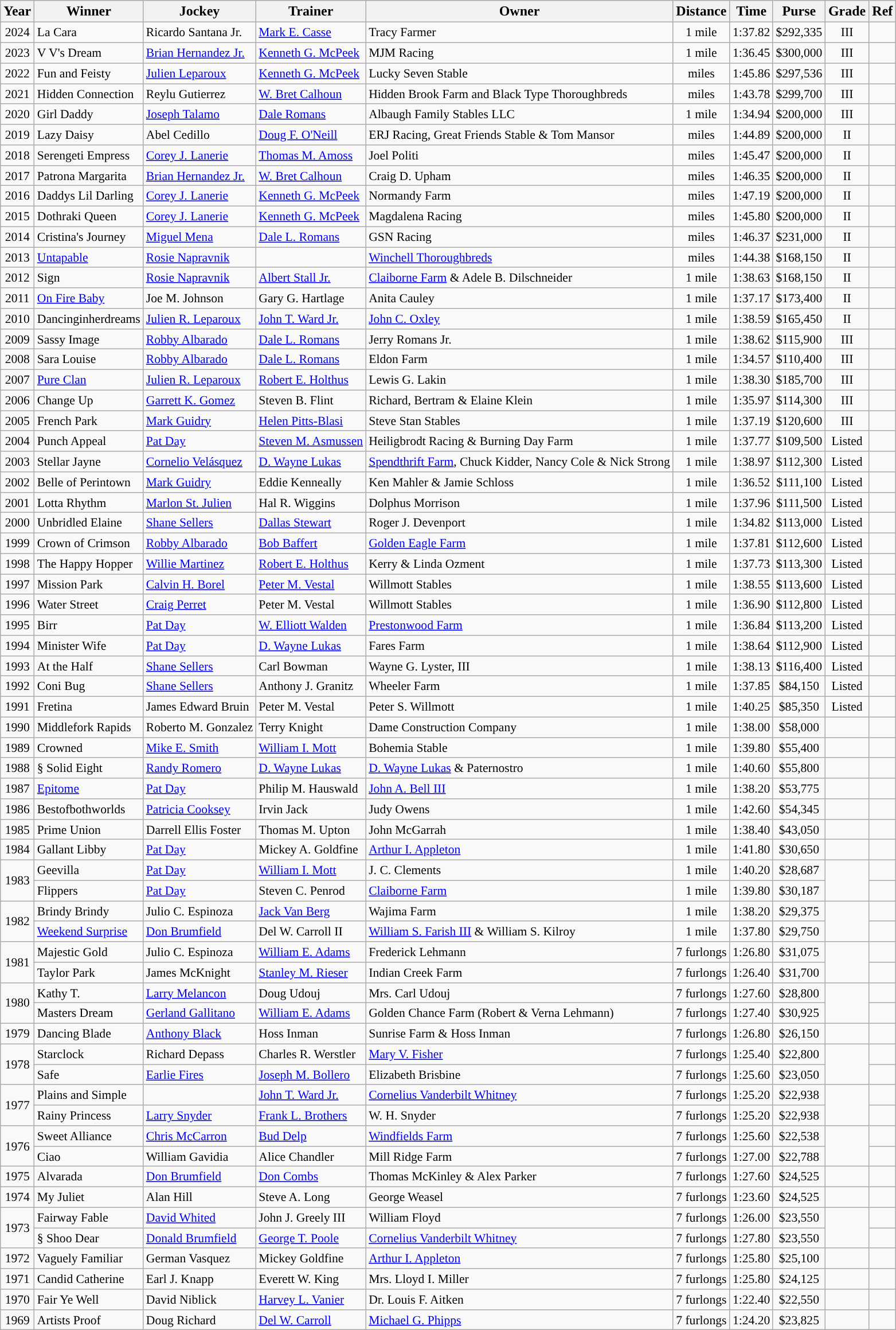<table class="wikitable sortable">
<tr>
<th>Year</th>
<th>Winner</th>
<th>Jockey</th>
<th>Trainer</th>
<th>Owner</th>
<th>Distance</th>
<th>Time</th>
<th>Purse</th>
<th>Grade</th>
<th>Ref</th>
</tr>
<tr style="font-size:90%;" >
<td align=center>2024</td>
<td>La Cara</td>
<td>Ricardo Santana Jr.</td>
<td><a href='#'>Mark E. Casse</a></td>
<td>Tracy Farmer</td>
<td align=center>1 mile</td>
<td align=center>1:37.82</td>
<td align+center>$292,335</td>
<td align=center>III</td>
<td></td>
</tr>
<tr style="font-size:90%;" >
<td align=center>2023</td>
<td>V V's Dream</td>
<td><a href='#'>Brian Hernandez Jr.</a></td>
<td><a href='#'>Kenneth G. McPeek</a></td>
<td>MJM Racing</td>
<td align=center>1 mile</td>
<td align=center>1:36.45</td>
<td align+center>$300,000</td>
<td align=center>III</td>
<td></td>
</tr>
<tr style="font-size:90%;" >
<td align=center>2022</td>
<td>Fun and Feisty</td>
<td><a href='#'>Julien Leparoux</a></td>
<td><a href='#'>Kenneth G. McPeek</a></td>
<td>Lucky Seven Stable</td>
<td align=center> miles</td>
<td align=center>1:45.86</td>
<td align+center>$297,536</td>
<td align=center>III</td>
<td></td>
</tr>
<tr style="font-size:90%;">
<td align=center>2021</td>
<td>Hidden Connection</td>
<td>Reylu Gutierrez</td>
<td><a href='#'>W. Bret Calhoun</a></td>
<td>Hidden Brook Farm and Black Type Thoroughbreds</td>
<td align=center> miles</td>
<td align=center>1:43.78</td>
<td align=center>$299,700</td>
<td align=center>III</td>
<td></td>
</tr>
<tr style="font-size:90%;">
<td align=center>2020</td>
<td>Girl Daddy</td>
<td><a href='#'>Joseph Talamo</a></td>
<td><a href='#'>Dale Romans</a></td>
<td>Albaugh Family Stables LLC</td>
<td align=center>1 mile</td>
<td align=center>1:34.94</td>
<td align=center>$200,000</td>
<td align=center>III</td>
<td></td>
</tr>
<tr style="font-size:90%;">
<td align=center>2019</td>
<td>Lazy Daisy</td>
<td>Abel Cedillo</td>
<td><a href='#'>Doug F. O'Neill</a></td>
<td>ERJ Racing, Great Friends Stable & Tom Mansor</td>
<td align=center> miles</td>
<td align=center>1:44.89</td>
<td align=center>$200,000</td>
<td align=center>II</td>
<td></td>
</tr>
<tr style="font-size:90%;">
<td align=center>2018</td>
<td>Serengeti Empress</td>
<td><a href='#'>Corey J. Lanerie</a></td>
<td><a href='#'>Thomas M. Amoss</a></td>
<td>Joel Politi</td>
<td align=center> miles</td>
<td align=center>1:45.47</td>
<td align=center>$200,000</td>
<td align=center>II</td>
<td></td>
</tr>
<tr style="font-size:90%;">
<td align=center>2017</td>
<td>Patrona Margarita</td>
<td><a href='#'>Brian Hernandez Jr.</a></td>
<td><a href='#'>W. Bret Calhoun</a></td>
<td>Craig D. Upham</td>
<td align=center> miles</td>
<td align=center>1:46.35</td>
<td align=center>$200,000</td>
<td align=center>II</td>
<td></td>
</tr>
<tr style="font-size:90%;">
<td align=center>2016</td>
<td>Daddys Lil Darling</td>
<td><a href='#'>Corey J. Lanerie</a></td>
<td><a href='#'>Kenneth G. McPeek</a></td>
<td>Normandy Farm</td>
<td align=center> miles</td>
<td align=center>1:47.19</td>
<td align=center>$200,000</td>
<td align=center>II</td>
<td></td>
</tr>
<tr style="font-size:90%;">
<td align=center>2015</td>
<td>Dothraki Queen</td>
<td><a href='#'>Corey J. Lanerie</a></td>
<td><a href='#'>Kenneth G. McPeek</a></td>
<td>Magdalena Racing</td>
<td align=center> miles</td>
<td align=center>1:45.80</td>
<td align=center>$200,000</td>
<td align=center>II</td>
<td></td>
</tr>
<tr style="font-size:90%;">
<td align=center>2014</td>
<td>Cristina's Journey</td>
<td><a href='#'>Miguel Mena</a></td>
<td><a href='#'>Dale L. Romans</a></td>
<td>GSN Racing</td>
<td align=center> miles</td>
<td align=center>1:46.37</td>
<td align=center>$231,000</td>
<td align=center>II</td>
<td></td>
</tr>
<tr style="font-size:90%;">
<td align=center>2013</td>
<td><a href='#'>Untapable</a></td>
<td><a href='#'>Rosie Napravnik</a></td>
<td></td>
<td><a href='#'>Winchell Thoroughbreds</a></td>
<td align=center> miles</td>
<td align=center>1:44.38</td>
<td align=center>$168,150</td>
<td align=center>II</td>
<td></td>
</tr>
<tr style="font-size:90%;">
<td align=center>2012</td>
<td>Sign</td>
<td><a href='#'>Rosie Napravnik</a></td>
<td><a href='#'>Albert Stall Jr.</a></td>
<td><a href='#'>Claiborne Farm</a> & Adele B. Dilschneider</td>
<td align=center>1 mile</td>
<td align=center>1:38.63</td>
<td align=center>$168,150</td>
<td align=center>II</td>
<td></td>
</tr>
<tr style="font-size:90%;">
<td align=center>2011</td>
<td><a href='#'>On Fire Baby</a></td>
<td>Joe M. Johnson</td>
<td>Gary G. Hartlage</td>
<td>Anita Cauley</td>
<td align=center>1 mile</td>
<td align=center>1:37.17</td>
<td align=center>$173,400</td>
<td align=center>II</td>
<td></td>
</tr>
<tr style="font-size:90%;">
<td align=center>2010</td>
<td>Dancinginherdreams</td>
<td><a href='#'>Julien R. Leparoux</a></td>
<td><a href='#'>John T. Ward Jr.</a></td>
<td><a href='#'>John C. Oxley</a></td>
<td align=center>1 mile</td>
<td align=center>1:38.59</td>
<td align=center>$165,450</td>
<td align=center>II</td>
<td></td>
</tr>
<tr style="font-size:90%;">
<td align=center>2009</td>
<td>Sassy Image</td>
<td><a href='#'>Robby Albarado</a></td>
<td><a href='#'>Dale L. Romans</a></td>
<td>Jerry Romans Jr.</td>
<td align=center>1 mile</td>
<td align=center>1:38.62</td>
<td align=center>$115,900</td>
<td align=center>III</td>
<td></td>
</tr>
<tr style="font-size:90%;">
<td align=center>2008</td>
<td>Sara Louise</td>
<td><a href='#'>Robby Albarado</a></td>
<td><a href='#'>Dale L. Romans</a></td>
<td>Eldon Farm</td>
<td align=center>1 mile</td>
<td align=center>1:34.57</td>
<td align=center>$110,400</td>
<td align=center>III</td>
<td></td>
</tr>
<tr style="font-size:90%;">
<td align=center>2007</td>
<td><a href='#'>Pure Clan</a></td>
<td><a href='#'>Julien R. Leparoux</a></td>
<td><a href='#'>Robert E. Holthus</a></td>
<td>Lewis G. Lakin</td>
<td align=center>1 mile</td>
<td align=center>1:38.30</td>
<td align=center>$185,700</td>
<td align=center>III</td>
<td></td>
</tr>
<tr style="font-size:90%;">
<td align=center>2006</td>
<td>Change Up</td>
<td><a href='#'>Garrett K. Gomez</a></td>
<td>Steven B. Flint</td>
<td>Richard, Bertram & Elaine Klein</td>
<td align=center>1 mile</td>
<td align=center>1:35.97</td>
<td align=center>$114,300</td>
<td align=center>III</td>
<td></td>
</tr>
<tr style="font-size:90%;">
<td align=center>2005</td>
<td>French Park</td>
<td><a href='#'>Mark Guidry</a></td>
<td><a href='#'>Helen Pitts-Blasi</a></td>
<td>Steve Stan Stables</td>
<td align=center>1 mile</td>
<td align=center>1:37.19</td>
<td align=center>$120,600</td>
<td align=center>III</td>
<td></td>
</tr>
<tr style="font-size:90%;">
<td align=center>2004</td>
<td>Punch Appeal</td>
<td><a href='#'>Pat Day</a></td>
<td><a href='#'>Steven M. Asmussen</a></td>
<td>Heiligbrodt Racing & Burning Day Farm</td>
<td align=center>1 mile</td>
<td align=center>1:37.77</td>
<td align=center>$109,500</td>
<td align=center>Listed</td>
<td></td>
</tr>
<tr style="font-size:90%;">
<td align=center>2003</td>
<td>Stellar Jayne</td>
<td><a href='#'>Cornelio Velásquez</a></td>
<td><a href='#'>D. Wayne Lukas</a></td>
<td><a href='#'>Spendthrift Farm</a>, Chuck Kidder, Nancy Cole & Nick Strong</td>
<td align=center>1 mile</td>
<td align=center>1:38.97</td>
<td align=center>$112,300</td>
<td align=center>Listed</td>
<td></td>
</tr>
<tr style="font-size:90%;">
<td align=center>2002</td>
<td>Belle of Perintown</td>
<td><a href='#'>Mark Guidry</a></td>
<td>Eddie Kenneally</td>
<td>Ken Mahler & Jamie Schloss</td>
<td align=center>1 mile</td>
<td align=center>1:36.52</td>
<td align=center>$111,100</td>
<td align=center>Listed</td>
<td></td>
</tr>
<tr style="font-size:90%;">
<td align=center>2001</td>
<td>Lotta Rhythm</td>
<td><a href='#'>Marlon St. Julien</a></td>
<td>Hal R. Wiggins</td>
<td>Dolphus Morrison</td>
<td align=center>1 mile</td>
<td align=center>1:37.96</td>
<td align=center>$111,500</td>
<td align=center>Listed</td>
<td></td>
</tr>
<tr style="font-size:90%;">
<td align=center>2000</td>
<td>Unbridled Elaine</td>
<td><a href='#'>Shane Sellers</a></td>
<td><a href='#'>Dallas Stewart</a></td>
<td>Roger J. Devenport</td>
<td align=center>1 mile</td>
<td align=center>1:34.82</td>
<td align=center>$113,000</td>
<td align=center>Listed</td>
<td></td>
</tr>
<tr style="font-size:90%;">
<td align=center>1999</td>
<td>Crown of Crimson</td>
<td><a href='#'>Robby Albarado</a></td>
<td><a href='#'>Bob Baffert</a></td>
<td><a href='#'>Golden Eagle Farm</a></td>
<td align=center>1 mile</td>
<td align=center>1:37.81</td>
<td align=center>$112,600</td>
<td align=center>Listed</td>
<td></td>
</tr>
<tr style="font-size:90%;">
<td align=center>1998</td>
<td>The Happy Hopper</td>
<td><a href='#'>Willie Martinez</a></td>
<td><a href='#'>Robert E. Holthus</a></td>
<td>Kerry & Linda Ozment</td>
<td align=center>1 mile</td>
<td align=center>1:37.73</td>
<td align=center>$113,300</td>
<td align=center>Listed</td>
<td></td>
</tr>
<tr style="font-size:90%;">
<td align=center>1997</td>
<td>Mission Park</td>
<td><a href='#'>Calvin H. Borel</a></td>
<td><a href='#'>Peter M. Vestal</a></td>
<td>Willmott Stables</td>
<td align=center>1 mile</td>
<td align=center>1:38.55</td>
<td align=center>$113,600</td>
<td align=center>Listed</td>
<td></td>
</tr>
<tr style="font-size:90%;">
<td align=center>1996</td>
<td>Water Street</td>
<td><a href='#'>Craig Perret</a></td>
<td>Peter M. Vestal</td>
<td>Willmott Stables</td>
<td align=center>1 mile</td>
<td align=center>1:36.90</td>
<td align=center>$112,800</td>
<td align=center>Listed</td>
<td></td>
</tr>
<tr style="font-size:90%;">
<td align=center>1995</td>
<td>Birr</td>
<td><a href='#'>Pat Day</a></td>
<td><a href='#'>W. Elliott Walden</a></td>
<td><a href='#'>Prestonwood Farm</a></td>
<td align=center>1 mile</td>
<td align=center>1:36.84</td>
<td align=center>$113,200</td>
<td align=center>Listed</td>
<td></td>
</tr>
<tr style="font-size:90%;">
<td align=center>1994</td>
<td>Minister Wife</td>
<td><a href='#'>Pat Day</a></td>
<td><a href='#'>D. Wayne Lukas</a></td>
<td>Fares Farm</td>
<td align=center>1 mile</td>
<td align=center>1:38.64</td>
<td align=center>$112,900</td>
<td align=center>Listed</td>
<td></td>
</tr>
<tr style="font-size:90%;">
<td align=center>1993</td>
<td>At the Half</td>
<td><a href='#'>Shane Sellers</a></td>
<td>Carl Bowman</td>
<td>Wayne G. Lyster, III</td>
<td align=center>1 mile</td>
<td align=center>1:38.13</td>
<td align=center>$116,400</td>
<td align=center>Listed</td>
<td></td>
</tr>
<tr style="font-size:90%;">
<td align=center>1992</td>
<td>Coni Bug</td>
<td><a href='#'>Shane Sellers</a></td>
<td>Anthony J. Granitz</td>
<td>Wheeler Farm</td>
<td align=center>1 mile</td>
<td align=center>1:37.85</td>
<td align=center>$84,150</td>
<td align=center>Listed</td>
<td></td>
</tr>
<tr style="font-size:90%;">
<td align=center>1991</td>
<td>Fretina</td>
<td>James Edward Bruin</td>
<td>Peter M. Vestal</td>
<td>Peter S. Willmott</td>
<td align=center>1 mile</td>
<td align=center>1:40.25</td>
<td align=center>$85,350</td>
<td align=center>Listed</td>
<td></td>
</tr>
<tr style="font-size:90%;">
<td align=center>1990</td>
<td>Middlefork Rapids</td>
<td>Roberto M. Gonzalez</td>
<td>Terry Knight</td>
<td>Dame Construction Company</td>
<td align=center>1 mile</td>
<td align=center>1:38.00</td>
<td align=center>$58,000</td>
<td align=center></td>
<td></td>
</tr>
<tr style="font-size:90%;">
<td align=center>1989</td>
<td>Crowned</td>
<td><a href='#'>Mike E. Smith</a></td>
<td><a href='#'>William I. Mott</a></td>
<td>Bohemia Stable</td>
<td align=center>1 mile</td>
<td align=center>1:39.80</td>
<td align=center>$55,400</td>
<td align=center></td>
<td></td>
</tr>
<tr style="font-size:90%;">
<td align=center>1988</td>
<td>§ Solid Eight</td>
<td><a href='#'>Randy Romero</a></td>
<td><a href='#'>D. Wayne Lukas</a></td>
<td><a href='#'>D. Wayne Lukas</a> & Paternostro</td>
<td align=center>1 mile</td>
<td align=center>1:40.60</td>
<td align=center>$55,800</td>
<td align=center></td>
<td></td>
</tr>
<tr style="font-size:90%;">
<td align=center>1987</td>
<td><a href='#'>Epitome</a></td>
<td><a href='#'>Pat Day</a></td>
<td>Philip M. Hauswald</td>
<td><a href='#'>John A. Bell III</a></td>
<td align=center>1 mile</td>
<td align=center>1:38.20</td>
<td align=center>$53,775</td>
<td align=center></td>
<td></td>
</tr>
<tr style="font-size:90%;">
<td align=center>1986</td>
<td>Bestofbothworlds</td>
<td><a href='#'>Patricia Cooksey</a></td>
<td>Irvin Jack</td>
<td>Judy Owens</td>
<td align=center>1 mile</td>
<td align=center>1:42.60</td>
<td align=center>$54,345</td>
<td align=center></td>
<td></td>
</tr>
<tr style="font-size:90%;">
<td align=center>1985</td>
<td>Prime Union</td>
<td>Darrell Ellis Foster</td>
<td>Thomas M. Upton</td>
<td>John McGarrah</td>
<td align=center>1 mile</td>
<td align=center>1:38.40</td>
<td align=center>$43,050</td>
<td align=center></td>
<td></td>
</tr>
<tr style="font-size:90%;">
<td align=center>1984</td>
<td>Gallant Libby</td>
<td><a href='#'>Pat Day</a></td>
<td>Mickey A. Goldfine</td>
<td><a href='#'>Arthur I. Appleton</a></td>
<td align=center>1 mile</td>
<td align=center>1:41.80</td>
<td align=center>$30,650</td>
<td align=center></td>
<td></td>
</tr>
<tr style="font-size:90%;">
<td align=center rowspan=2>1983</td>
<td>Geevilla</td>
<td><a href='#'>Pat Day</a></td>
<td><a href='#'>William I. Mott</a></td>
<td>J. C. Clements</td>
<td align=center>1 mile</td>
<td align=center>1:40.20</td>
<td align=center>$28,687</td>
<td align=center rowspan=2></td>
<td></td>
</tr>
<tr style="font-size:90%;">
<td>Flippers</td>
<td><a href='#'>Pat Day</a></td>
<td>Steven C. Penrod</td>
<td><a href='#'>Claiborne Farm</a></td>
<td align=center>1 mile</td>
<td align=center>1:39.80</td>
<td align=center>$30,187</td>
<td></td>
</tr>
<tr style="font-size:90%;">
<td align=center rowspan=2>1982</td>
<td>Brindy Brindy</td>
<td>Julio C. Espinoza</td>
<td><a href='#'>Jack Van Berg</a></td>
<td>Wajima Farm</td>
<td align=center>1 mile</td>
<td align=center>1:38.20</td>
<td align=center>$29,375</td>
<td align=center rowspan=2></td>
<td></td>
</tr>
<tr style="font-size:90%;">
<td><a href='#'>Weekend Surprise</a></td>
<td><a href='#'>Don Brumfield</a></td>
<td>Del W. Carroll II</td>
<td><a href='#'>William S. Farish III</a> & William S. Kilroy</td>
<td align=center>1 mile</td>
<td align=center>1:37.80</td>
<td align=center>$29,750</td>
<td></td>
</tr>
<tr style="font-size:90%;">
<td align=center rowspan=2>1981</td>
<td>Majestic Gold</td>
<td>Julio C. Espinoza</td>
<td><a href='#'>William E. Adams</a></td>
<td>Frederick Lehmann</td>
<td align=center>7 furlongs</td>
<td align=center>1:26.80</td>
<td align=center>$31,075</td>
<td align=center rowspan=2></td>
<td></td>
</tr>
<tr style="font-size:90%;">
<td>Taylor Park</td>
<td>James McKnight</td>
<td><a href='#'>Stanley M. Rieser</a></td>
<td>Indian Creek Farm</td>
<td align=center>7 furlongs</td>
<td align=center>1:26.40</td>
<td align=center>$31,700</td>
<td></td>
</tr>
<tr style="font-size:90%;">
<td align=center rowspan=2>1980</td>
<td>Kathy T.</td>
<td><a href='#'>Larry Melancon</a></td>
<td>Doug Udouj</td>
<td>Mrs. Carl Udouj</td>
<td align=center>7 furlongs</td>
<td align=center>1:27.60</td>
<td align=center>$28,800</td>
<td align=center rowspan=2></td>
<td></td>
</tr>
<tr style="font-size:90%;">
<td>Masters Dream</td>
<td><a href='#'>Gerland Gallitano</a></td>
<td><a href='#'>William E. Adams</a></td>
<td>Golden Chance Farm (Robert & Verna Lehmann)</td>
<td align=center>7 furlongs</td>
<td align=center>1:27.40</td>
<td align=center>$30,925</td>
<td></td>
</tr>
<tr style="font-size:90%;">
<td align=center>1979</td>
<td>Dancing Blade</td>
<td><a href='#'>Anthony Black</a></td>
<td>Hoss Inman</td>
<td>Sunrise Farm & Hoss Inman</td>
<td align=center>7 furlongs</td>
<td align=center>1:26.80</td>
<td align=center>$26,150</td>
<td align=center></td>
<td></td>
</tr>
<tr style="font-size:90%;">
<td align=center rowspan=2>1978</td>
<td>Starclock</td>
<td>Richard Depass</td>
<td>Charles R. Werstler</td>
<td><a href='#'>Mary V. Fisher</a></td>
<td align=center>7 furlongs</td>
<td align=center>1:25.40</td>
<td align=center>$22,800</td>
<td align=center rowspan=2></td>
<td></td>
</tr>
<tr style="font-size:90%;">
<td>Safe</td>
<td><a href='#'>Earlie Fires</a></td>
<td><a href='#'>Joseph M. Bollero</a></td>
<td>Elizabeth Brisbine</td>
<td align=center>7 furlongs</td>
<td align=center>1:25.60</td>
<td align=center>$23,050</td>
<td></td>
</tr>
<tr style="font-size:90%;">
<td align=center rowspan=2>1977</td>
<td>Plains and Simple</td>
<td></td>
<td><a href='#'>John T. Ward Jr.</a></td>
<td><a href='#'>Cornelius Vanderbilt Whitney</a></td>
<td align=center>7 furlongs</td>
<td align=center>1:25.20</td>
<td align=center>$22,938</td>
<td align=center rowspan=2></td>
<td></td>
</tr>
<tr style="font-size:90%;">
<td>Rainy Princess</td>
<td><a href='#'>Larry Snyder</a></td>
<td><a href='#'>Frank L. Brothers</a></td>
<td>W. H. Snyder</td>
<td align=center>7 furlongs</td>
<td align=center>1:25.20</td>
<td align=center>$22,938</td>
<td></td>
</tr>
<tr style="font-size:90%;">
<td align=center rowspan=2>1976</td>
<td>Sweet Alliance</td>
<td><a href='#'>Chris McCarron</a></td>
<td><a href='#'>Bud Delp</a></td>
<td><a href='#'>Windfields Farm</a></td>
<td align=center>7 furlongs</td>
<td align=center>1:25.60</td>
<td align=center>$22,538</td>
<td align=center rowspan=2></td>
<td></td>
</tr>
<tr style="font-size:90%;">
<td>Ciao</td>
<td>William Gavidia</td>
<td>Alice Chandler</td>
<td>Mill Ridge Farm</td>
<td align=center>7 furlongs</td>
<td align=center>1:27.00</td>
<td align=center>$22,788</td>
<td></td>
</tr>
<tr style="font-size:90%;">
<td align=center>1975</td>
<td>Alvarada</td>
<td><a href='#'>Don Brumfield</a></td>
<td><a href='#'>Don Combs</a></td>
<td>Thomas McKinley & Alex Parker</td>
<td align=center>7 furlongs</td>
<td align=center>1:27.60</td>
<td align=center>$24,525</td>
<td align=center></td>
<td></td>
</tr>
<tr style="font-size:90%;">
<td align=center>1974</td>
<td>My Juliet</td>
<td>Alan Hill</td>
<td>Steve A. Long</td>
<td>George Weasel</td>
<td align=center>7 furlongs</td>
<td align=center>1:23.60</td>
<td align=center>$24,525</td>
<td align=center></td>
<td></td>
</tr>
<tr style="font-size:90%;">
<td align=center rowspan=2>1973</td>
<td>Fairway Fable</td>
<td><a href='#'>David Whited</a></td>
<td>John J. Greely III</td>
<td>William Floyd</td>
<td align=center>7 furlongs</td>
<td align=center>1:26.00</td>
<td align=center>$23,550</td>
<td align=center rowspan=2></td>
<td></td>
</tr>
<tr style="font-size:90%;">
<td>§ Shoo Dear</td>
<td><a href='#'>Donald Brumfield</a></td>
<td><a href='#'>George T. Poole</a></td>
<td><a href='#'>Cornelius Vanderbilt Whitney</a></td>
<td align=center>7 furlongs</td>
<td align=center>1:27.80</td>
<td align=center>$23,550</td>
<td></td>
</tr>
<tr style="font-size:90%;">
<td align=center>1972</td>
<td>Vaguely Familiar</td>
<td>German Vasquez</td>
<td>Mickey Goldfine</td>
<td><a href='#'>Arthur I. Appleton</a></td>
<td align=center>7 furlongs</td>
<td align=center>1:25.80</td>
<td align=center>$25,100</td>
<td align=center></td>
<td></td>
</tr>
<tr style="font-size:90%;">
<td align=center>1971</td>
<td>Candid Catherine</td>
<td>Earl J. Knapp</td>
<td>Everett W. King</td>
<td>Mrs. Lloyd I. Miller</td>
<td align=center>7 furlongs</td>
<td align=center>1:25.80</td>
<td align=center>$24,125</td>
<td align=center></td>
<td></td>
</tr>
<tr style="font-size:90%;">
<td align=center>1970</td>
<td>Fair Ye Well</td>
<td>David Niblick</td>
<td><a href='#'>Harvey L. Vanier</a></td>
<td>Dr. Louis F. Aitken</td>
<td align=center>7 furlongs</td>
<td align=center>1:22.40</td>
<td align=center>$22,550</td>
<td align=center></td>
<td></td>
</tr>
<tr style="font-size:90%;">
<td align=center>1969</td>
<td>Artists Proof</td>
<td>Doug Richard</td>
<td><a href='#'>Del W. Carroll</a></td>
<td><a href='#'>Michael G. Phipps</a></td>
<td align=center>7 furlongs</td>
<td align=center>1:24.20</td>
<td align=center>$23,825</td>
<td align=center></td>
<td></td>
</tr>
</table>
